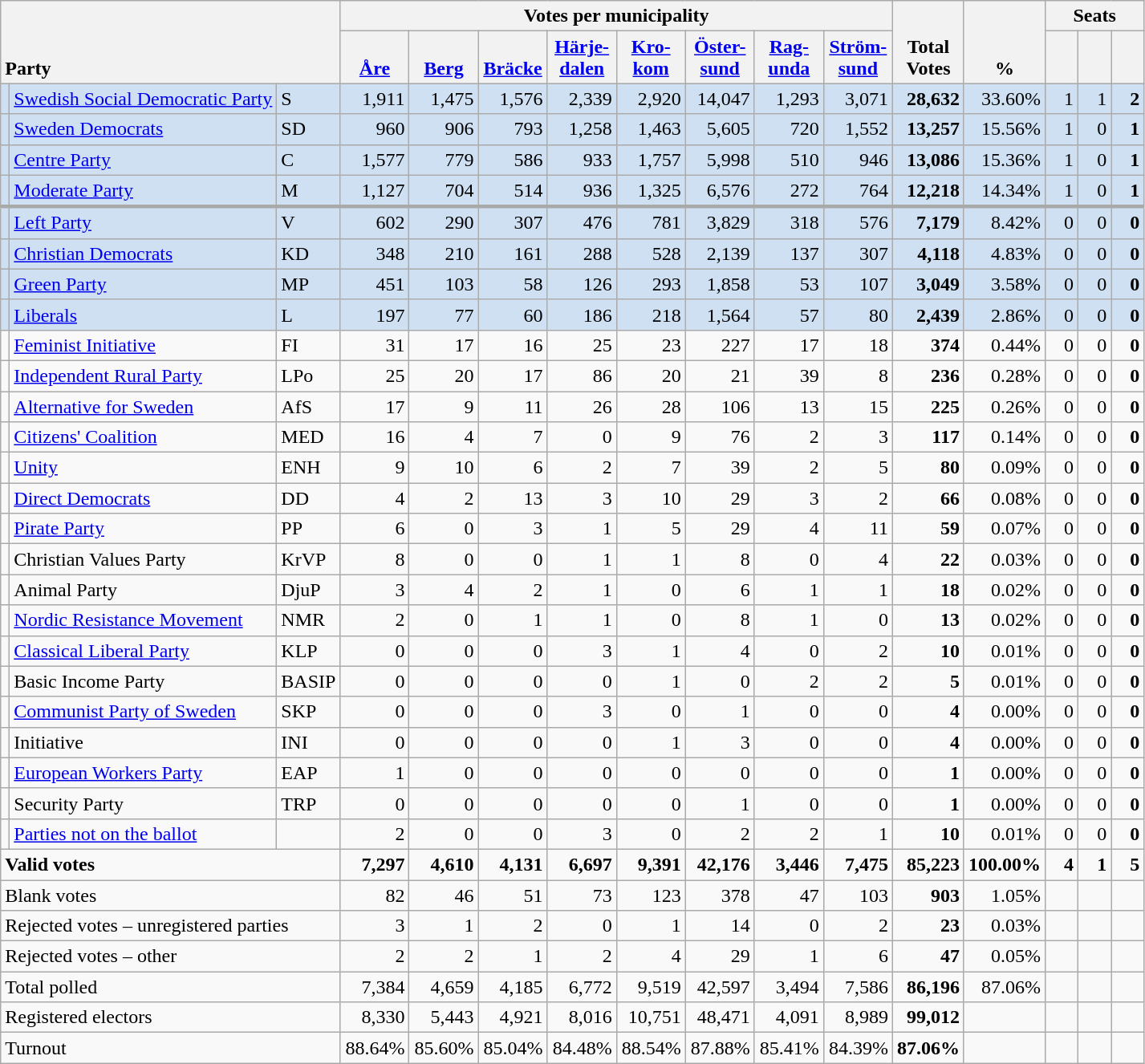<table class="wikitable" border="1" style="text-align:right;">
<tr>
<th style="text-align:left;" valign=bottom rowspan=2 colspan=3>Party</th>
<th colspan=8>Votes per municipality</th>
<th align=center valign=bottom rowspan=2 width="50">Total Votes</th>
<th align=center valign=bottom rowspan=2 width="50">%</th>
<th colspan=3>Seats</th>
</tr>
<tr>
<th align=center valign=bottom width="50"><a href='#'>Åre</a></th>
<th align=center valign=bottom width="50"><a href='#'>Berg</a></th>
<th align=center valign=bottom width="50"><a href='#'>Bräcke</a></th>
<th align=center valign=bottom width="50"><a href='#'>Härje- dalen</a></th>
<th align=center valign=bottom width="50"><a href='#'>Kro- kom</a></th>
<th align=center valign=bottom width="50"><a href='#'>Öster- sund</a></th>
<th align=center valign=bottom width="50"><a href='#'>Rag- unda</a></th>
<th align=center valign=bottom width="50"><a href='#'>Ström- sund</a></th>
<th align=center valign=bottom width="20"><small></small></th>
<th align=center valign=bottom width="20"><small><a href='#'></a></small></th>
<th align=center valign=bottom width="20"><small></small></th>
</tr>
<tr style="background:#CEE0F2;">
<td></td>
<td align=left style="white-space: nowrap;"><a href='#'>Swedish Social Democratic Party</a></td>
<td align=left>S</td>
<td>1,911</td>
<td>1,475</td>
<td>1,576</td>
<td>2,339</td>
<td>2,920</td>
<td>14,047</td>
<td>1,293</td>
<td>3,071</td>
<td><strong>28,632</strong></td>
<td>33.60%</td>
<td>1</td>
<td>1</td>
<td><strong>2</strong></td>
</tr>
<tr style="background:#CEE0F2;">
<td></td>
<td align=left><a href='#'>Sweden Democrats</a></td>
<td align=left>SD</td>
<td>960</td>
<td>906</td>
<td>793</td>
<td>1,258</td>
<td>1,463</td>
<td>5,605</td>
<td>720</td>
<td>1,552</td>
<td><strong>13,257</strong></td>
<td>15.56%</td>
<td>1</td>
<td>0</td>
<td><strong>1</strong></td>
</tr>
<tr style="background:#CEE0F2;">
<td></td>
<td align=left><a href='#'>Centre Party</a></td>
<td align=left>C</td>
<td>1,577</td>
<td>779</td>
<td>586</td>
<td>933</td>
<td>1,757</td>
<td>5,998</td>
<td>510</td>
<td>946</td>
<td><strong>13,086</strong></td>
<td>15.36%</td>
<td>1</td>
<td>0</td>
<td><strong>1</strong></td>
</tr>
<tr style="background:#CEE0F2;">
<td></td>
<td align=left><a href='#'>Moderate Party</a></td>
<td align=left>M</td>
<td>1,127</td>
<td>704</td>
<td>514</td>
<td>936</td>
<td>1,325</td>
<td>6,576</td>
<td>272</td>
<td>764</td>
<td><strong>12,218</strong></td>
<td>14.34%</td>
<td>1</td>
<td>0</td>
<td><strong>1</strong></td>
</tr>
<tr style="background:#CEE0F2; border-top:3px solid darkgray;">
<td></td>
<td align=left><a href='#'>Left Party</a></td>
<td align=left>V</td>
<td>602</td>
<td>290</td>
<td>307</td>
<td>476</td>
<td>781</td>
<td>3,829</td>
<td>318</td>
<td>576</td>
<td><strong>7,179</strong></td>
<td>8.42%</td>
<td>0</td>
<td>0</td>
<td><strong>0</strong></td>
</tr>
<tr style="background:#CEE0F2;">
<td></td>
<td align=left><a href='#'>Christian Democrats</a></td>
<td align=left>KD</td>
<td>348</td>
<td>210</td>
<td>161</td>
<td>288</td>
<td>528</td>
<td>2,139</td>
<td>137</td>
<td>307</td>
<td><strong>4,118</strong></td>
<td>4.83%</td>
<td>0</td>
<td>0</td>
<td><strong>0</strong></td>
</tr>
<tr style="background:#CEE0F2;">
<td></td>
<td align=left><a href='#'>Green Party</a></td>
<td align=left>MP</td>
<td>451</td>
<td>103</td>
<td>58</td>
<td>126</td>
<td>293</td>
<td>1,858</td>
<td>53</td>
<td>107</td>
<td><strong>3,049</strong></td>
<td>3.58%</td>
<td>0</td>
<td>0</td>
<td><strong>0</strong></td>
</tr>
<tr style="background:#CEE0F2;">
<td></td>
<td align=left><a href='#'>Liberals</a></td>
<td align=left>L</td>
<td>197</td>
<td>77</td>
<td>60</td>
<td>186</td>
<td>218</td>
<td>1,564</td>
<td>57</td>
<td>80</td>
<td><strong>2,439</strong></td>
<td>2.86%</td>
<td>0</td>
<td>0</td>
<td><strong>0</strong></td>
</tr>
<tr>
<td></td>
<td align=left><a href='#'>Feminist Initiative</a></td>
<td align=left>FI</td>
<td>31</td>
<td>17</td>
<td>16</td>
<td>25</td>
<td>23</td>
<td>227</td>
<td>17</td>
<td>18</td>
<td><strong>374</strong></td>
<td>0.44%</td>
<td>0</td>
<td>0</td>
<td><strong>0</strong></td>
</tr>
<tr>
<td></td>
<td align=left><a href='#'>Independent Rural Party</a></td>
<td align=left>LPo</td>
<td>25</td>
<td>20</td>
<td>17</td>
<td>86</td>
<td>20</td>
<td>21</td>
<td>39</td>
<td>8</td>
<td><strong>236</strong></td>
<td>0.28%</td>
<td>0</td>
<td>0</td>
<td><strong>0</strong></td>
</tr>
<tr>
<td></td>
<td align=left><a href='#'>Alternative for Sweden</a></td>
<td align=left>AfS</td>
<td>17</td>
<td>9</td>
<td>11</td>
<td>26</td>
<td>28</td>
<td>106</td>
<td>13</td>
<td>15</td>
<td><strong>225</strong></td>
<td>0.26%</td>
<td>0</td>
<td>0</td>
<td><strong>0</strong></td>
</tr>
<tr>
<td></td>
<td align=left><a href='#'>Citizens' Coalition</a></td>
<td align=left>MED</td>
<td>16</td>
<td>4</td>
<td>7</td>
<td>0</td>
<td>9</td>
<td>76</td>
<td>2</td>
<td>3</td>
<td><strong>117</strong></td>
<td>0.14%</td>
<td>0</td>
<td>0</td>
<td><strong>0</strong></td>
</tr>
<tr>
<td></td>
<td align=left><a href='#'>Unity</a></td>
<td align=left>ENH</td>
<td>9</td>
<td>10</td>
<td>6</td>
<td>2</td>
<td>7</td>
<td>39</td>
<td>2</td>
<td>5</td>
<td><strong>80</strong></td>
<td>0.09%</td>
<td>0</td>
<td>0</td>
<td><strong>0</strong></td>
</tr>
<tr>
<td></td>
<td align=left><a href='#'>Direct Democrats</a></td>
<td align=left>DD</td>
<td>4</td>
<td>2</td>
<td>13</td>
<td>3</td>
<td>10</td>
<td>29</td>
<td>3</td>
<td>2</td>
<td><strong>66</strong></td>
<td>0.08%</td>
<td>0</td>
<td>0</td>
<td><strong>0</strong></td>
</tr>
<tr>
<td></td>
<td align=left><a href='#'>Pirate Party</a></td>
<td align=left>PP</td>
<td>6</td>
<td>0</td>
<td>3</td>
<td>1</td>
<td>5</td>
<td>29</td>
<td>4</td>
<td>11</td>
<td><strong>59</strong></td>
<td>0.07%</td>
<td>0</td>
<td>0</td>
<td><strong>0</strong></td>
</tr>
<tr>
<td></td>
<td align=left>Christian Values Party</td>
<td align=left>KrVP</td>
<td>8</td>
<td>0</td>
<td>0</td>
<td>1</td>
<td>1</td>
<td>8</td>
<td>0</td>
<td>4</td>
<td><strong>22</strong></td>
<td>0.03%</td>
<td>0</td>
<td>0</td>
<td><strong>0</strong></td>
</tr>
<tr>
<td></td>
<td align=left>Animal Party</td>
<td align=left>DjuP</td>
<td>3</td>
<td>4</td>
<td>2</td>
<td>1</td>
<td>0</td>
<td>6</td>
<td>1</td>
<td>1</td>
<td><strong>18</strong></td>
<td>0.02%</td>
<td>0</td>
<td>0</td>
<td><strong>0</strong></td>
</tr>
<tr>
<td></td>
<td align=left><a href='#'>Nordic Resistance Movement</a></td>
<td align=left>NMR</td>
<td>2</td>
<td>0</td>
<td>1</td>
<td>1</td>
<td>0</td>
<td>8</td>
<td>1</td>
<td>0</td>
<td><strong>13</strong></td>
<td>0.02%</td>
<td>0</td>
<td>0</td>
<td><strong>0</strong></td>
</tr>
<tr>
<td></td>
<td align=left><a href='#'>Classical Liberal Party</a></td>
<td align=left>KLP</td>
<td>0</td>
<td>0</td>
<td>0</td>
<td>3</td>
<td>1</td>
<td>4</td>
<td>0</td>
<td>2</td>
<td><strong>10</strong></td>
<td>0.01%</td>
<td>0</td>
<td>0</td>
<td><strong>0</strong></td>
</tr>
<tr>
<td></td>
<td align=left>Basic Income Party</td>
<td align=left>BASIP</td>
<td>0</td>
<td>0</td>
<td>0</td>
<td>0</td>
<td>1</td>
<td>0</td>
<td>2</td>
<td>2</td>
<td><strong>5</strong></td>
<td>0.01%</td>
<td>0</td>
<td>0</td>
<td><strong>0</strong></td>
</tr>
<tr>
<td></td>
<td align=left><a href='#'>Communist Party of Sweden</a></td>
<td align=left>SKP</td>
<td>0</td>
<td>0</td>
<td>0</td>
<td>3</td>
<td>0</td>
<td>1</td>
<td>0</td>
<td>0</td>
<td><strong>4</strong></td>
<td>0.00%</td>
<td>0</td>
<td>0</td>
<td><strong>0</strong></td>
</tr>
<tr>
<td></td>
<td align=left>Initiative</td>
<td align=left>INI</td>
<td>0</td>
<td>0</td>
<td>0</td>
<td>0</td>
<td>1</td>
<td>3</td>
<td>0</td>
<td>0</td>
<td><strong>4</strong></td>
<td>0.00%</td>
<td>0</td>
<td>0</td>
<td><strong>0</strong></td>
</tr>
<tr>
<td></td>
<td align=left><a href='#'>European Workers Party</a></td>
<td align=left>EAP</td>
<td>1</td>
<td>0</td>
<td>0</td>
<td>0</td>
<td>0</td>
<td>0</td>
<td>0</td>
<td>0</td>
<td><strong>1</strong></td>
<td>0.00%</td>
<td>0</td>
<td>0</td>
<td><strong>0</strong></td>
</tr>
<tr>
<td></td>
<td align=left>Security Party</td>
<td align=left>TRP</td>
<td>0</td>
<td>0</td>
<td>0</td>
<td>0</td>
<td>0</td>
<td>1</td>
<td>0</td>
<td>0</td>
<td><strong>1</strong></td>
<td>0.00%</td>
<td>0</td>
<td>0</td>
<td><strong>0</strong></td>
</tr>
<tr>
<td></td>
<td align=left><a href='#'>Parties not on the ballot</a></td>
<td></td>
<td>2</td>
<td>0</td>
<td>0</td>
<td>3</td>
<td>0</td>
<td>2</td>
<td>2</td>
<td>1</td>
<td><strong>10</strong></td>
<td>0.01%</td>
<td>0</td>
<td>0</td>
<td><strong>0</strong></td>
</tr>
<tr style="font-weight:bold">
<td align=left colspan=3>Valid votes</td>
<td>7,297</td>
<td>4,610</td>
<td>4,131</td>
<td>6,697</td>
<td>9,391</td>
<td>42,176</td>
<td>3,446</td>
<td>7,475</td>
<td>85,223</td>
<td>100.00%</td>
<td>4</td>
<td>1</td>
<td>5</td>
</tr>
<tr>
<td align=left colspan=3>Blank votes</td>
<td>82</td>
<td>46</td>
<td>51</td>
<td>73</td>
<td>123</td>
<td>378</td>
<td>47</td>
<td>103</td>
<td><strong>903</strong></td>
<td>1.05%</td>
<td></td>
<td></td>
<td></td>
</tr>
<tr>
<td align=left colspan=3>Rejected votes – unregistered parties</td>
<td>3</td>
<td>1</td>
<td>2</td>
<td>0</td>
<td>1</td>
<td>14</td>
<td>0</td>
<td>2</td>
<td><strong>23</strong></td>
<td>0.03%</td>
<td></td>
<td></td>
<td></td>
</tr>
<tr>
<td align=left colspan=3>Rejected votes – other</td>
<td>2</td>
<td>2</td>
<td>1</td>
<td>2</td>
<td>4</td>
<td>29</td>
<td>1</td>
<td>6</td>
<td><strong>47</strong></td>
<td>0.05%</td>
<td></td>
<td></td>
<td></td>
</tr>
<tr>
<td align=left colspan=3>Total polled</td>
<td>7,384</td>
<td>4,659</td>
<td>4,185</td>
<td>6,772</td>
<td>9,519</td>
<td>42,597</td>
<td>3,494</td>
<td>7,586</td>
<td><strong>86,196</strong></td>
<td>87.06%</td>
<td></td>
<td></td>
<td></td>
</tr>
<tr>
<td align=left colspan=3>Registered electors</td>
<td>8,330</td>
<td>5,443</td>
<td>4,921</td>
<td>8,016</td>
<td>10,751</td>
<td>48,471</td>
<td>4,091</td>
<td>8,989</td>
<td><strong>99,012</strong></td>
<td></td>
<td></td>
<td></td>
<td></td>
</tr>
<tr>
<td align=left colspan=3>Turnout</td>
<td>88.64%</td>
<td>85.60%</td>
<td>85.04%</td>
<td>84.48%</td>
<td>88.54%</td>
<td>87.88%</td>
<td>85.41%</td>
<td>84.39%</td>
<td><strong>87.06%</strong></td>
<td></td>
<td></td>
<td></td>
<td></td>
</tr>
</table>
